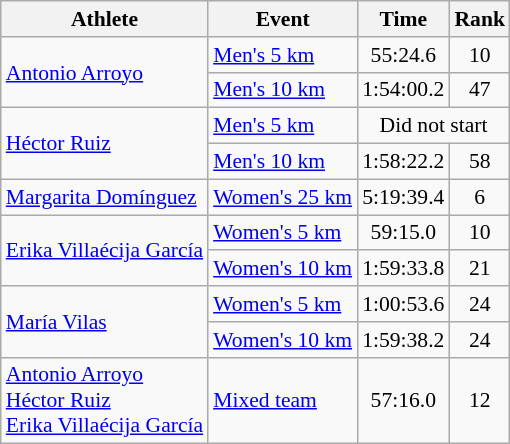<table class="wikitable" style="font-size:90%;">
<tr>
<th>Athlete</th>
<th>Event</th>
<th>Time</th>
<th>Rank</th>
</tr>
<tr align=center>
<td align=left rowspan=2><a href='#'>Antonio Arroyo</a></td>
<td align=left><a href='#'>Men's 5 km</a></td>
<td>55:24.6</td>
<td>10</td>
</tr>
<tr align=center>
<td align=left><a href='#'>Men's 10 km</a></td>
<td>1:54:00.2</td>
<td>47</td>
</tr>
<tr align=center>
<td align=left rowspan=2><a href='#'>Héctor Ruiz</a></td>
<td align=left><a href='#'>Men's 5 km</a></td>
<td colspan=2>Did not start</td>
</tr>
<tr align=center>
<td align=left><a href='#'>Men's 10 km</a></td>
<td>1:58:22.2</td>
<td>58</td>
</tr>
<tr align=center>
<td align=left><a href='#'>Margarita Domínguez</a></td>
<td align=left><a href='#'>Women's 25 km</a></td>
<td>5:19:39.4</td>
<td>6</td>
</tr>
<tr align=center>
<td align=left rowspan=2><a href='#'>Erika Villaécija García</a></td>
<td align=left><a href='#'>Women's 5 km</a></td>
<td>59:15.0</td>
<td>10</td>
</tr>
<tr align=center>
<td align=left><a href='#'>Women's 10 km</a></td>
<td>1:59:33.8</td>
<td>21</td>
</tr>
<tr align=center>
<td align=left rowspan=2><a href='#'>María Vilas</a></td>
<td align=left><a href='#'>Women's 5 km</a></td>
<td>1:00:53.6</td>
<td>24</td>
</tr>
<tr align=center>
<td align=left><a href='#'>Women's 10 km</a></td>
<td>1:59:38.2</td>
<td>24</td>
</tr>
<tr align=center>
<td align=left><a href='#'>Antonio Arroyo</a><br><a href='#'>Héctor Ruiz</a><br><a href='#'>Erika Villaécija García</a></td>
<td align=left><a href='#'>Mixed team</a></td>
<td>57:16.0</td>
<td>12</td>
</tr>
</table>
